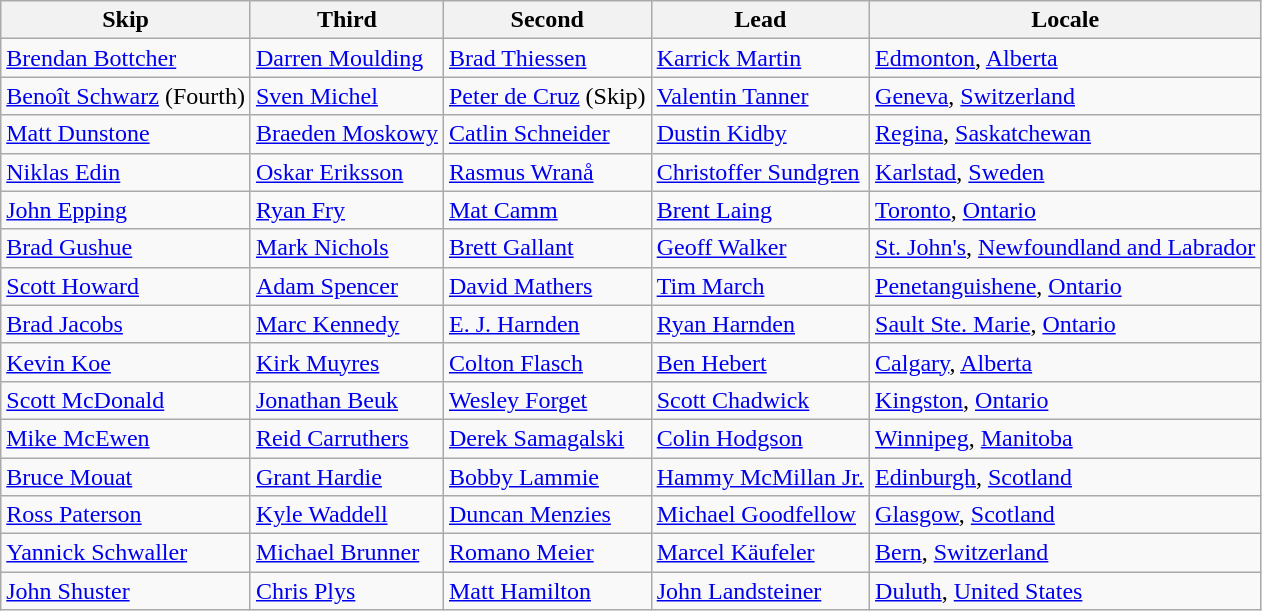<table class=wikitable>
<tr>
<th>Skip</th>
<th>Third</th>
<th>Second</th>
<th>Lead</th>
<th>Locale</th>
</tr>
<tr>
<td><a href='#'>Brendan Bottcher</a></td>
<td><a href='#'>Darren Moulding</a></td>
<td><a href='#'>Brad Thiessen</a></td>
<td><a href='#'>Karrick Martin</a></td>
<td> <a href='#'>Edmonton</a>, <a href='#'>Alberta</a></td>
</tr>
<tr>
<td><a href='#'>Benoît Schwarz</a> (Fourth)</td>
<td><a href='#'>Sven Michel</a></td>
<td><a href='#'>Peter de Cruz</a> (Skip)</td>
<td><a href='#'>Valentin Tanner</a></td>
<td> <a href='#'>Geneva</a>, <a href='#'>Switzerland</a></td>
</tr>
<tr>
<td><a href='#'>Matt Dunstone</a></td>
<td><a href='#'>Braeden Moskowy</a></td>
<td><a href='#'>Catlin Schneider</a></td>
<td><a href='#'>Dustin Kidby</a></td>
<td> <a href='#'>Regina</a>, <a href='#'>Saskatchewan</a></td>
</tr>
<tr>
<td><a href='#'>Niklas Edin</a></td>
<td><a href='#'>Oskar Eriksson</a></td>
<td><a href='#'>Rasmus Wranå</a></td>
<td><a href='#'>Christoffer Sundgren</a></td>
<td> <a href='#'>Karlstad</a>, <a href='#'>Sweden</a></td>
</tr>
<tr>
<td><a href='#'>John Epping</a></td>
<td><a href='#'>Ryan Fry</a></td>
<td><a href='#'>Mat Camm</a></td>
<td><a href='#'>Brent Laing</a></td>
<td> <a href='#'>Toronto</a>, <a href='#'>Ontario</a></td>
</tr>
<tr>
<td><a href='#'>Brad Gushue</a></td>
<td><a href='#'>Mark Nichols</a></td>
<td><a href='#'>Brett Gallant</a></td>
<td><a href='#'>Geoff Walker</a></td>
<td> <a href='#'>St. John's</a>, <a href='#'>Newfoundland and Labrador</a></td>
</tr>
<tr>
<td><a href='#'>Scott Howard</a></td>
<td><a href='#'>Adam Spencer</a></td>
<td><a href='#'>David Mathers</a></td>
<td><a href='#'>Tim March</a></td>
<td> <a href='#'>Penetanguishene</a>, <a href='#'>Ontario</a></td>
</tr>
<tr>
<td><a href='#'>Brad Jacobs</a></td>
<td><a href='#'>Marc Kennedy</a></td>
<td><a href='#'>E. J. Harnden</a></td>
<td><a href='#'>Ryan Harnden</a></td>
<td> <a href='#'>Sault Ste. Marie</a>, <a href='#'>Ontario</a></td>
</tr>
<tr>
<td><a href='#'>Kevin Koe</a></td>
<td><a href='#'>Kirk Muyres</a></td>
<td><a href='#'>Colton Flasch</a></td>
<td><a href='#'>Ben Hebert</a></td>
<td> <a href='#'>Calgary</a>, <a href='#'>Alberta</a></td>
</tr>
<tr>
<td><a href='#'>Scott McDonald</a></td>
<td><a href='#'>Jonathan Beuk</a></td>
<td><a href='#'>Wesley Forget</a></td>
<td><a href='#'>Scott Chadwick</a></td>
<td> <a href='#'>Kingston</a>, <a href='#'>Ontario</a></td>
</tr>
<tr>
<td><a href='#'>Mike McEwen</a></td>
<td><a href='#'>Reid Carruthers</a></td>
<td><a href='#'>Derek Samagalski</a></td>
<td><a href='#'>Colin Hodgson</a></td>
<td> <a href='#'>Winnipeg</a>, <a href='#'>Manitoba</a></td>
</tr>
<tr>
<td><a href='#'>Bruce Mouat</a></td>
<td><a href='#'>Grant Hardie</a></td>
<td><a href='#'>Bobby Lammie</a></td>
<td><a href='#'>Hammy McMillan Jr.</a></td>
<td> <a href='#'>Edinburgh</a>, <a href='#'>Scotland</a></td>
</tr>
<tr>
<td><a href='#'>Ross Paterson</a></td>
<td><a href='#'>Kyle Waddell</a></td>
<td><a href='#'>Duncan Menzies</a></td>
<td><a href='#'>Michael Goodfellow</a></td>
<td> <a href='#'>Glasgow</a>, <a href='#'>Scotland</a></td>
</tr>
<tr>
<td><a href='#'>Yannick Schwaller</a></td>
<td><a href='#'>Michael Brunner</a></td>
<td><a href='#'>Romano Meier</a></td>
<td><a href='#'>Marcel Käufeler</a></td>
<td> <a href='#'>Bern</a>, <a href='#'>Switzerland</a></td>
</tr>
<tr>
<td><a href='#'>John Shuster</a></td>
<td><a href='#'>Chris Plys</a></td>
<td><a href='#'>Matt Hamilton</a></td>
<td><a href='#'>John Landsteiner</a></td>
<td> <a href='#'>Duluth</a>, <a href='#'>United States</a></td>
</tr>
</table>
